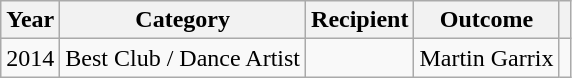<table class="wikitable plainrowheaders sortable">
<tr>
<th scope="col">Year</th>
<th scope="col">Category</th>
<th scope="col">Recipient</th>
<th scope="col">Outcome</th>
<th scope="col" class="unsortable"></th>
</tr>
<tr>
<td>2014</td>
<td>Best Club / Dance Artist</td>
<td></td>
<td>Martin Garrix</td>
<td></td>
</tr>
</table>
